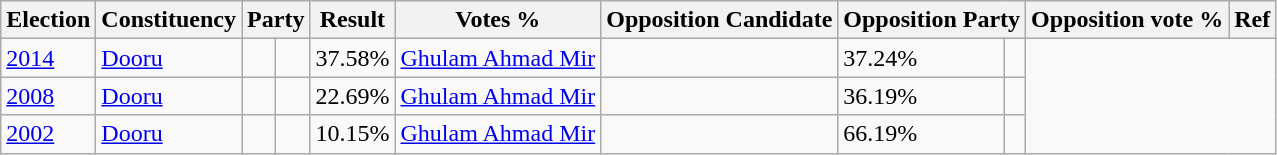<table class="wikitable sortable">
<tr>
<th>Election</th>
<th>Constituency</th>
<th colspan="2">Party</th>
<th>Result</th>
<th>Votes %</th>
<th>Opposition Candidate</th>
<th colspan="2">Opposition Party</th>
<th>Opposition vote %</th>
<th>Ref</th>
</tr>
<tr>
<td><a href='#'>2014</a></td>
<td><a href='#'>Dooru</a></td>
<td></td>
<td></td>
<td>37.58%</td>
<td><a href='#'>Ghulam Ahmad Mir</a></td>
<td></td>
<td>37.24%</td>
<td></td>
</tr>
<tr>
<td><a href='#'>2008</a></td>
<td><a href='#'>Dooru</a></td>
<td></td>
<td></td>
<td>22.69%</td>
<td><a href='#'>Ghulam Ahmad Mir</a></td>
<td></td>
<td>36.19%</td>
<td></td>
</tr>
<tr>
<td><a href='#'>2002</a></td>
<td><a href='#'>Dooru</a></td>
<td></td>
<td></td>
<td>10.15%</td>
<td><a href='#'>Ghulam Ahmad Mir</a></td>
<td></td>
<td>66.19%</td>
<td></td>
</tr>
</table>
